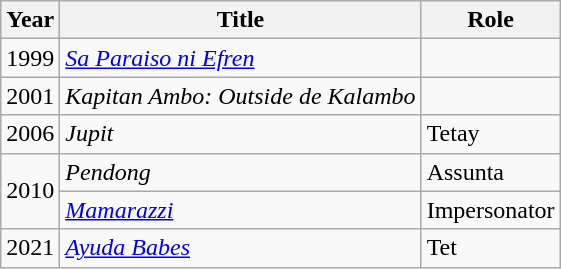<table class="wikitable sortable">
<tr>
<th>Year</th>
<th>Title</th>
<th>Role</th>
</tr>
<tr>
<td>1999</td>
<td><em><a href='#'>Sa Paraiso ni Efren</a></em></td>
<td></td>
</tr>
<tr>
<td>2001</td>
<td><em>Kapitan Ambo: Outside de Kalambo</em></td>
<td></td>
</tr>
<tr>
<td>2006</td>
<td><em>Jupit</em></td>
<td>Tetay</td>
</tr>
<tr>
<td rowspan="2">2010</td>
<td><em>Pendong</em></td>
<td>Assunta</td>
</tr>
<tr>
<td><em><a href='#'>Mamarazzi</a></em></td>
<td>Impersonator</td>
</tr>
<tr>
<td>2021</td>
<td><em><a href='#'>Ayuda Babes</a></em></td>
<td>Tet</td>
</tr>
</table>
